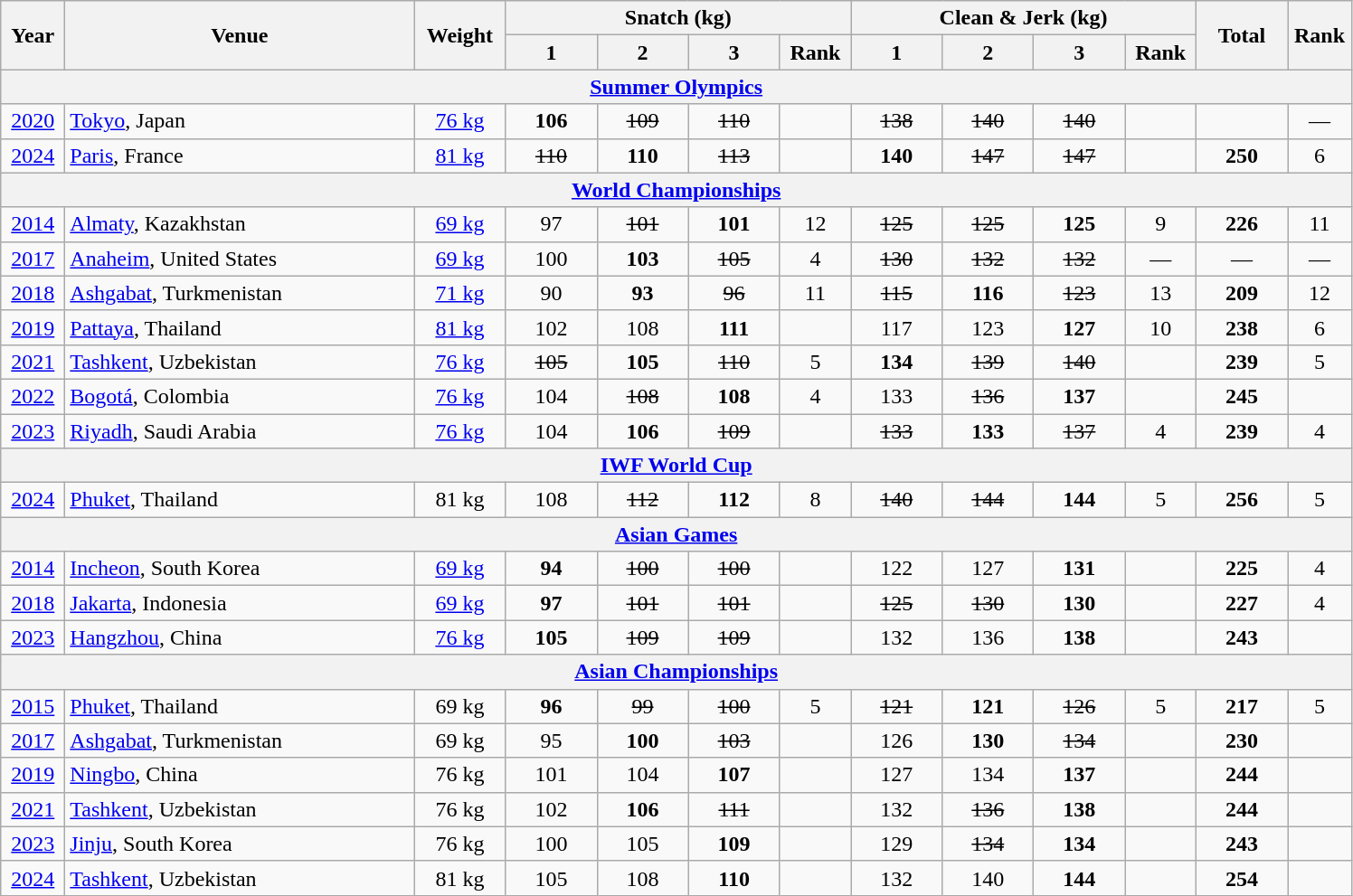<table class="wikitable" style="text-align:center;">
<tr>
<th rowspan=2 width=40>Year</th>
<th rowspan=2 width=250>Venue</th>
<th rowspan=2 width=60>Weight</th>
<th colspan=4>Snatch (kg)</th>
<th colspan=4>Clean & Jerk (kg)</th>
<th rowspan=2 width=60>Total</th>
<th rowspan=2 width=40>Rank</th>
</tr>
<tr>
<th width=60>1</th>
<th width=60>2</th>
<th width=60>3</th>
<th width=45>Rank</th>
<th width=60>1</th>
<th width=60>2</th>
<th width=60>3</th>
<th width=45>Rank</th>
</tr>
<tr>
<th colspan=13><a href='#'>Summer Olympics</a></th>
</tr>
<tr>
<td><a href='#'>2020</a></td>
<td align=left><a href='#'>Tokyo</a>, Japan</td>
<td><a href='#'>76 kg</a></td>
<td><strong>106</strong></td>
<td><s>109</s></td>
<td><s>110</s></td>
<td></td>
<td><s>138</s></td>
<td><s>140</s></td>
<td><s>140</s></td>
<td></td>
<td></td>
<td>—</td>
</tr>
<tr>
<td><a href='#'>2024</a></td>
<td align=left><a href='#'>Paris</a>, France</td>
<td><a href='#'>81 kg</a></td>
<td><s>110</s></td>
<td><strong>110</strong></td>
<td><s>113</s></td>
<td></td>
<td><strong>140</strong></td>
<td><s>147</s></td>
<td><s>147</s></td>
<td></td>
<td><strong>250</strong></td>
<td>6</td>
</tr>
<tr>
<th colspan=13><a href='#'>World Championships</a></th>
</tr>
<tr>
<td><a href='#'>2014</a></td>
<td align=left><a href='#'>Almaty</a>, Kazakhstan</td>
<td><a href='#'>69 kg</a></td>
<td>97</td>
<td><s>101</s></td>
<td><strong>101</strong></td>
<td>12</td>
<td><s>125</s></td>
<td><s>125</s></td>
<td><strong>125</strong></td>
<td>9</td>
<td><strong>226</strong></td>
<td>11</td>
</tr>
<tr>
<td><a href='#'>2017</a></td>
<td align=left><a href='#'>Anaheim</a>, United States</td>
<td><a href='#'>69 kg</a></td>
<td>100</td>
<td><strong>103</strong></td>
<td><s>105</s></td>
<td>4</td>
<td><s>130</s></td>
<td><s>132</s></td>
<td><s>132</s></td>
<td>—</td>
<td>—</td>
<td>—</td>
</tr>
<tr>
<td><a href='#'>2018</a></td>
<td align=left><a href='#'>Ashgabat</a>, Turkmenistan</td>
<td><a href='#'>71 kg</a></td>
<td>90</td>
<td><strong>93</strong></td>
<td><s>96 </s></td>
<td>11</td>
<td><s>115 </s></td>
<td><strong>116</strong></td>
<td><s>123 </s></td>
<td>13</td>
<td><strong>209</strong></td>
<td>12</td>
</tr>
<tr>
<td><a href='#'>2019</a></td>
<td align=left><a href='#'>Pattaya</a>, Thailand</td>
<td><a href='#'>81 kg</a></td>
<td>102</td>
<td>108</td>
<td><strong>111</strong></td>
<td></td>
<td>117</td>
<td>123</td>
<td><strong>127</strong></td>
<td>10</td>
<td><strong>238</strong></td>
<td>6</td>
</tr>
<tr>
<td><a href='#'>2021</a></td>
<td align=left><a href='#'>Tashkent</a>, Uzbekistan</td>
<td><a href='#'>76 kg</a></td>
<td><s>105</s></td>
<td><strong>105</strong></td>
<td><s>110</s></td>
<td>5</td>
<td><strong>134</strong></td>
<td><s>139</s></td>
<td><s>140</s></td>
<td></td>
<td><strong>239</strong></td>
<td>5</td>
</tr>
<tr>
<td><a href='#'>2022</a></td>
<td align=left><a href='#'>Bogotá</a>, Colombia</td>
<td><a href='#'>76 kg</a></td>
<td>104</td>
<td><s>108</s></td>
<td><strong>108</strong></td>
<td>4</td>
<td>133</td>
<td><s>136</s></td>
<td><strong>137</strong></td>
<td></td>
<td><strong>245</strong></td>
<td></td>
</tr>
<tr>
<td><a href='#'>2023</a></td>
<td align=left><a href='#'>Riyadh</a>, Saudi Arabia</td>
<td><a href='#'>76 kg</a></td>
<td>104</td>
<td><strong>106</strong></td>
<td><s>109</s></td>
<td></td>
<td><s>133</s></td>
<td><strong>133</strong></td>
<td><s>137</s></td>
<td>4</td>
<td><strong>239</strong></td>
<td>4</td>
</tr>
<tr>
<th colspan=13><a href='#'>IWF World Cup</a></th>
</tr>
<tr>
<td><a href='#'>2024</a></td>
<td align=left><a href='#'>Phuket</a>, Thailand</td>
<td>81 kg</td>
<td>108</td>
<td><s>112</s></td>
<td><strong>112</strong></td>
<td>8</td>
<td><s>140</s></td>
<td><s>144</s></td>
<td><strong>144</strong></td>
<td>5</td>
<td><strong>256</strong></td>
<td>5</td>
</tr>
<tr>
<th colspan=13><a href='#'>Asian Games</a></th>
</tr>
<tr>
<td><a href='#'>2014</a></td>
<td align=left><a href='#'>Incheon</a>, South Korea</td>
<td><a href='#'>69 kg</a></td>
<td><strong>94</strong></td>
<td><s>100</s></td>
<td><s>100</s></td>
<td></td>
<td>122</td>
<td>127</td>
<td><strong>131</strong></td>
<td></td>
<td><strong>225</strong></td>
<td>4</td>
</tr>
<tr>
<td><a href='#'>2018</a></td>
<td align=left><a href='#'>Jakarta</a>, Indonesia</td>
<td><a href='#'>69 kg</a></td>
<td><strong>97</strong></td>
<td><s>101</s></td>
<td><s>101</s></td>
<td></td>
<td><s>125</s></td>
<td><s>130</s></td>
<td><strong>130</strong></td>
<td></td>
<td><strong>227</strong></td>
<td>4</td>
</tr>
<tr>
<td><a href='#'>2023</a></td>
<td align=left><a href='#'>Hangzhou</a>, China</td>
<td><a href='#'>76 kg</a></td>
<td><strong>105</strong></td>
<td><s>109</s></td>
<td><s>109</s></td>
<td></td>
<td>132</td>
<td>136</td>
<td><strong>138</strong></td>
<td></td>
<td><strong>243</strong></td>
<td></td>
</tr>
<tr>
<th colspan=13><a href='#'>Asian Championships</a></th>
</tr>
<tr>
<td><a href='#'>2015</a></td>
<td align=left><a href='#'>Phuket</a>, Thailand</td>
<td>69 kg</td>
<td><strong>96</strong></td>
<td><s>99</s></td>
<td><s>100</s></td>
<td>5</td>
<td><s>121</s></td>
<td><strong>121</strong></td>
<td><s>126</s></td>
<td>5</td>
<td><strong>217</strong></td>
<td>5</td>
</tr>
<tr>
<td><a href='#'>2017</a></td>
<td align=left><a href='#'>Ashgabat</a>, Turkmenistan</td>
<td>69 kg</td>
<td>95</td>
<td><strong>100</strong></td>
<td><s>103</s></td>
<td></td>
<td>126</td>
<td><strong>130</strong></td>
<td><s>134</s></td>
<td></td>
<td><strong>230</strong></td>
<td></td>
</tr>
<tr>
<td><a href='#'>2019</a></td>
<td align=left><a href='#'>Ningbo</a>, China</td>
<td>76 kg</td>
<td>101</td>
<td>104</td>
<td><strong>107</strong></td>
<td></td>
<td>127</td>
<td>134</td>
<td><strong>137</strong></td>
<td></td>
<td><strong>244</strong></td>
<td></td>
</tr>
<tr>
<td><a href='#'>2021</a></td>
<td align=left><a href='#'>Tashkent</a>, Uzbekistan</td>
<td>76 kg</td>
<td>102</td>
<td><strong>106</strong></td>
<td><s>111</s></td>
<td></td>
<td>132</td>
<td><s>136</s></td>
<td><strong>138</strong></td>
<td></td>
<td><strong>244</strong></td>
<td></td>
</tr>
<tr>
<td><a href='#'>2023</a></td>
<td align=left><a href='#'>Jinju</a>, South Korea</td>
<td>76 kg</td>
<td>100</td>
<td>105</td>
<td><strong>109</strong></td>
<td></td>
<td>129</td>
<td><s>134</s></td>
<td><strong>134</strong></td>
<td></td>
<td><strong>243</strong></td>
<td></td>
</tr>
<tr>
<td><a href='#'>2024</a></td>
<td align=left><a href='#'>Tashkent</a>, Uzbekistan</td>
<td>81 kg</td>
<td>105</td>
<td>108</td>
<td><strong>110</strong></td>
<td></td>
<td>132</td>
<td>140</td>
<td><strong>144</strong></td>
<td></td>
<td><strong>254</strong></td>
<td></td>
</tr>
</table>
